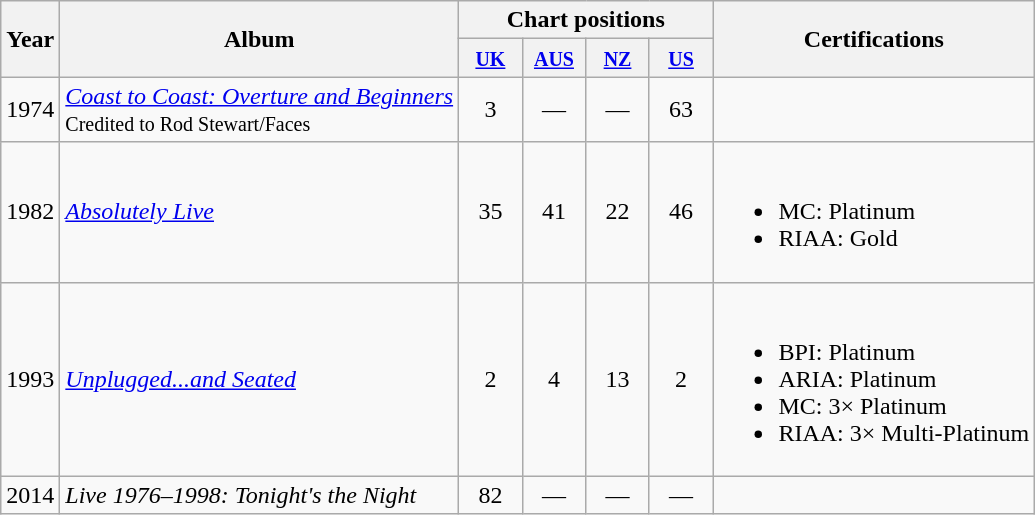<table class="wikitable">
<tr>
<th rowspan="2">Year</th>
<th rowspan="2">Album</th>
<th colspan="4">Chart positions</th>
<th rowspan="2">Certifications</th>
</tr>
<tr>
<th width="35"><small><a href='#'>UK</a></small><br></th>
<th width="35"><small><a href='#'>AUS</a></small><br></th>
<th width="35"><small><a href='#'>NZ</a></small><br></th>
<th width="35"><small><a href='#'>US</a></small><br></th>
</tr>
<tr>
<td>1974</td>
<td><em><a href='#'>Coast to Coast: Overture and Beginners</a></em> <small><br>Credited to Rod Stewart/Faces</small></td>
<td align="center">3</td>
<td align="center">—</td>
<td align="center">—</td>
<td align="center">63</td>
<td></td>
</tr>
<tr>
<td>1982</td>
<td><em><a href='#'>Absolutely Live</a></em></td>
<td align="center">35</td>
<td align="center">41</td>
<td align="center">22</td>
<td align="center">46</td>
<td><br><ul><li>MC: Platinum</li><li>RIAA: Gold</li></ul></td>
</tr>
<tr>
<td>1993</td>
<td><em><a href='#'>Unplugged...and Seated</a></em></td>
<td align="center">2</td>
<td align="center">4</td>
<td align="center">13</td>
<td align="center">2</td>
<td><br><ul><li>BPI: Platinum</li><li>ARIA: Platinum</li><li>MC: 3× Platinum</li><li>RIAA: 3× Multi-Platinum</li></ul></td>
</tr>
<tr>
<td>2014</td>
<td><em>Live 1976–1998: Tonight's the Night</em></td>
<td align="center">82</td>
<td align="center">—</td>
<td align="center">—</td>
<td align="center">—</td>
<td></td>
</tr>
</table>
